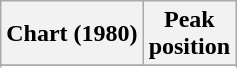<table class="wikitable sortable">
<tr>
<th>Chart (1980)</th>
<th>Peak<br>position</th>
</tr>
<tr>
</tr>
<tr>
</tr>
</table>
